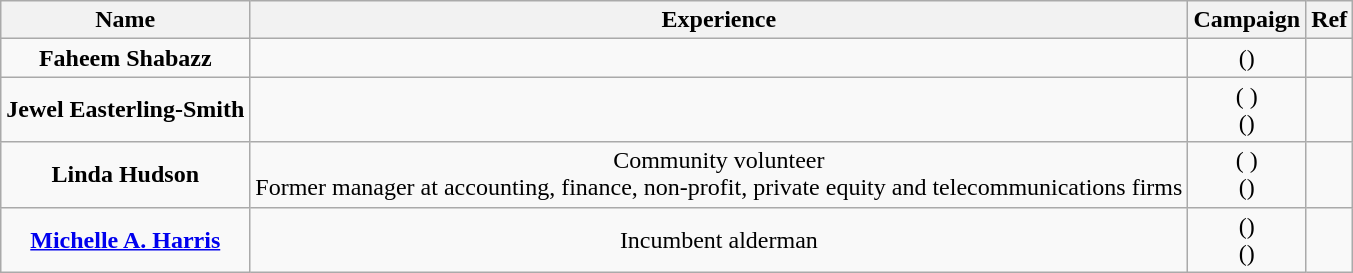<table class="wikitable" style="text-align:center">
<tr>
<th>Name</th>
<th>Experience</th>
<th>Campaign</th>
<th>Ref</th>
</tr>
<tr>
<td><strong>Faheem Shabazz</strong></td>
<td></td>
<td>()</td>
<td></td>
</tr>
<tr>
<td><strong>Jewel Easterling-Smith</strong></td>
<td></td>
<td>( )<br>()</td>
<td></td>
</tr>
<tr>
<td><strong>Linda Hudson</strong></td>
<td>Community volunteer<br>Former manager at accounting, finance, non-profit, private equity and telecommunications firms</td>
<td>( )<br>()</td>
<td></td>
</tr>
<tr>
<td><strong><a href='#'>Michelle A. Harris</a></strong></td>
<td>Incumbent alderman</td>
<td>()<br>()</td>
<td></td>
</tr>
</table>
